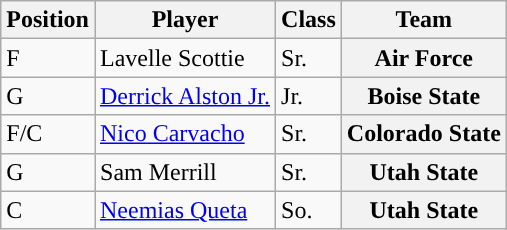<table class="wikitable">
<tr>
<th>Position</th>
<th>Player</th>
<th>Class</th>
<th>Team</th>
</tr>
<tr>
<td>F</td>
<td>Lavelle Scottie</td>
<td>Sr.</td>
<th>Air Force</th>
</tr>
<tr>
<td>G</td>
<td><a href='#'>Derrick Alston Jr.</a></td>
<td>Jr.</td>
<th>Boise State</th>
</tr>
<tr>
<td>F/C</td>
<td><a href='#'>Nico Carvacho</a></td>
<td>Sr.</td>
<th>Colorado State</th>
</tr>
<tr>
<td>G</td>
<td>Sam Merrill</td>
<td>Sr.</td>
<th>Utah State</th>
</tr>
<tr>
<td>C</td>
<td><a href='#'>Neemias Queta</a></td>
<td>So.</td>
<th>Utah State</th>
</tr>
</table>
